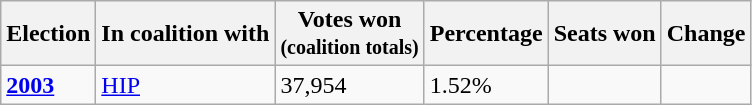<table class="wikitable">
<tr>
<th>Election</th>
<th>In coalition with</th>
<th>Votes won<br><small>(coalition totals)</small></th>
<th>Percentage</th>
<th>Seats won</th>
<th>Change</th>
</tr>
<tr>
<td><a href='#'><strong>2003</strong></a></td>
<td><a href='#'>HIP</a></td>
<td>37,954</td>
<td>1.52%</td>
<td></td>
<td></td>
</tr>
</table>
